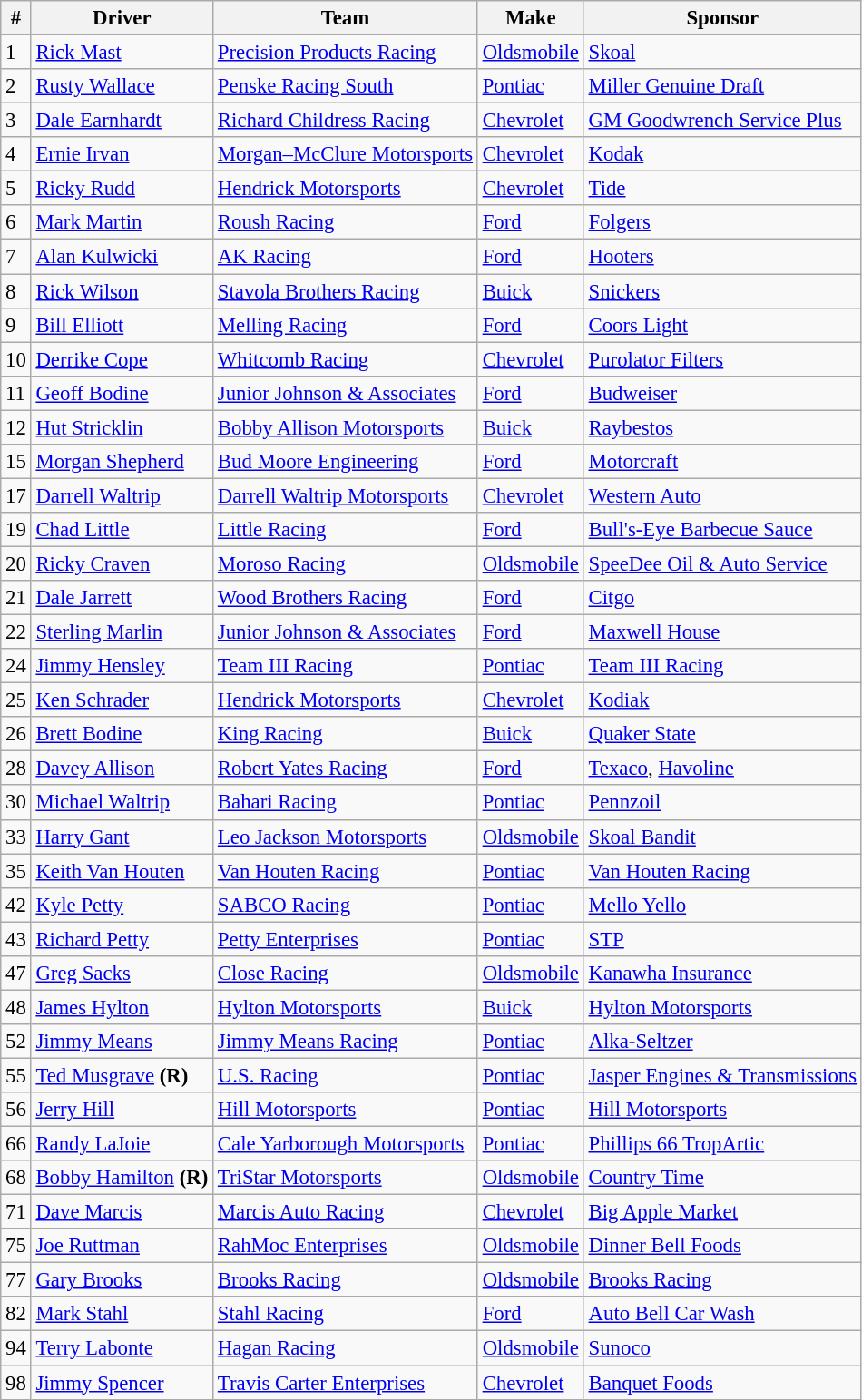<table class="wikitable" style="font-size:95%">
<tr>
<th>#</th>
<th>Driver</th>
<th>Team</th>
<th>Make</th>
<th>Sponsor</th>
</tr>
<tr>
<td>1</td>
<td><a href='#'>Rick Mast</a></td>
<td><a href='#'>Precision Products Racing</a></td>
<td><a href='#'>Oldsmobile</a></td>
<td><a href='#'>Skoal</a></td>
</tr>
<tr>
<td>2</td>
<td><a href='#'>Rusty Wallace</a></td>
<td><a href='#'>Penske Racing South</a></td>
<td><a href='#'>Pontiac</a></td>
<td><a href='#'>Miller Genuine Draft</a></td>
</tr>
<tr>
<td>3</td>
<td><a href='#'>Dale Earnhardt</a></td>
<td><a href='#'>Richard Childress Racing</a></td>
<td><a href='#'>Chevrolet</a></td>
<td><a href='#'>GM Goodwrench Service Plus</a></td>
</tr>
<tr>
<td>4</td>
<td><a href='#'>Ernie Irvan</a></td>
<td><a href='#'>Morgan–McClure Motorsports</a></td>
<td><a href='#'>Chevrolet</a></td>
<td><a href='#'>Kodak</a></td>
</tr>
<tr>
<td>5</td>
<td><a href='#'>Ricky Rudd</a></td>
<td><a href='#'>Hendrick Motorsports</a></td>
<td><a href='#'>Chevrolet</a></td>
<td><a href='#'>Tide</a></td>
</tr>
<tr>
<td>6</td>
<td><a href='#'>Mark Martin</a></td>
<td><a href='#'>Roush Racing</a></td>
<td><a href='#'>Ford</a></td>
<td><a href='#'>Folgers</a></td>
</tr>
<tr>
<td>7</td>
<td><a href='#'>Alan Kulwicki</a></td>
<td><a href='#'>AK Racing</a></td>
<td><a href='#'>Ford</a></td>
<td><a href='#'>Hooters</a></td>
</tr>
<tr>
<td>8</td>
<td><a href='#'>Rick Wilson</a></td>
<td><a href='#'>Stavola Brothers Racing</a></td>
<td><a href='#'>Buick</a></td>
<td><a href='#'>Snickers</a></td>
</tr>
<tr>
<td>9</td>
<td><a href='#'>Bill Elliott</a></td>
<td><a href='#'>Melling Racing</a></td>
<td><a href='#'>Ford</a></td>
<td><a href='#'>Coors Light</a></td>
</tr>
<tr>
<td>10</td>
<td><a href='#'>Derrike Cope</a></td>
<td><a href='#'>Whitcomb Racing</a></td>
<td><a href='#'>Chevrolet</a></td>
<td><a href='#'>Purolator Filters</a></td>
</tr>
<tr>
<td>11</td>
<td><a href='#'>Geoff Bodine</a></td>
<td><a href='#'>Junior Johnson & Associates</a></td>
<td><a href='#'>Ford</a></td>
<td><a href='#'>Budweiser</a></td>
</tr>
<tr>
<td>12</td>
<td><a href='#'>Hut Stricklin</a></td>
<td><a href='#'>Bobby Allison Motorsports</a></td>
<td><a href='#'>Buick</a></td>
<td><a href='#'>Raybestos</a></td>
</tr>
<tr>
<td>15</td>
<td><a href='#'>Morgan Shepherd</a></td>
<td><a href='#'>Bud Moore Engineering</a></td>
<td><a href='#'>Ford</a></td>
<td><a href='#'>Motorcraft</a></td>
</tr>
<tr>
<td>17</td>
<td><a href='#'>Darrell Waltrip</a></td>
<td><a href='#'>Darrell Waltrip Motorsports</a></td>
<td><a href='#'>Chevrolet</a></td>
<td><a href='#'>Western Auto</a></td>
</tr>
<tr>
<td>19</td>
<td><a href='#'>Chad Little</a></td>
<td><a href='#'>Little Racing</a></td>
<td><a href='#'>Ford</a></td>
<td><a href='#'>Bull's-Eye Barbecue Sauce</a></td>
</tr>
<tr>
<td>20</td>
<td><a href='#'>Ricky Craven</a></td>
<td><a href='#'>Moroso Racing</a></td>
<td><a href='#'>Oldsmobile</a></td>
<td><a href='#'>SpeeDee Oil & Auto Service</a></td>
</tr>
<tr>
<td>21</td>
<td><a href='#'>Dale Jarrett</a></td>
<td><a href='#'>Wood Brothers Racing</a></td>
<td><a href='#'>Ford</a></td>
<td><a href='#'>Citgo</a></td>
</tr>
<tr>
<td>22</td>
<td><a href='#'>Sterling Marlin</a></td>
<td><a href='#'>Junior Johnson & Associates</a></td>
<td><a href='#'>Ford</a></td>
<td><a href='#'>Maxwell House</a></td>
</tr>
<tr>
<td>24</td>
<td><a href='#'>Jimmy Hensley</a></td>
<td><a href='#'>Team III Racing</a></td>
<td><a href='#'>Pontiac</a></td>
<td><a href='#'>Team III Racing</a></td>
</tr>
<tr>
<td>25</td>
<td><a href='#'>Ken Schrader</a></td>
<td><a href='#'>Hendrick Motorsports</a></td>
<td><a href='#'>Chevrolet</a></td>
<td><a href='#'>Kodiak</a></td>
</tr>
<tr>
<td>26</td>
<td><a href='#'>Brett Bodine</a></td>
<td><a href='#'>King Racing</a></td>
<td><a href='#'>Buick</a></td>
<td><a href='#'>Quaker State</a></td>
</tr>
<tr>
<td>28</td>
<td><a href='#'>Davey Allison</a></td>
<td><a href='#'>Robert Yates Racing</a></td>
<td><a href='#'>Ford</a></td>
<td><a href='#'>Texaco</a>, <a href='#'>Havoline</a></td>
</tr>
<tr>
<td>30</td>
<td><a href='#'>Michael Waltrip</a></td>
<td><a href='#'>Bahari Racing</a></td>
<td><a href='#'>Pontiac</a></td>
<td><a href='#'>Pennzoil</a></td>
</tr>
<tr>
<td>33</td>
<td><a href='#'>Harry Gant</a></td>
<td><a href='#'>Leo Jackson Motorsports</a></td>
<td><a href='#'>Oldsmobile</a></td>
<td><a href='#'>Skoal Bandit</a></td>
</tr>
<tr>
<td>35</td>
<td><a href='#'>Keith Van Houten</a></td>
<td><a href='#'>Van Houten Racing</a></td>
<td><a href='#'>Pontiac</a></td>
<td><a href='#'>Van Houten Racing</a></td>
</tr>
<tr>
<td>42</td>
<td><a href='#'>Kyle Petty</a></td>
<td><a href='#'>SABCO Racing</a></td>
<td><a href='#'>Pontiac</a></td>
<td><a href='#'>Mello Yello</a></td>
</tr>
<tr>
<td>43</td>
<td><a href='#'>Richard Petty</a></td>
<td><a href='#'>Petty Enterprises</a></td>
<td><a href='#'>Pontiac</a></td>
<td><a href='#'>STP</a></td>
</tr>
<tr>
<td>47</td>
<td><a href='#'>Greg Sacks</a></td>
<td><a href='#'>Close Racing</a></td>
<td><a href='#'>Oldsmobile</a></td>
<td><a href='#'>Kanawha Insurance</a></td>
</tr>
<tr>
<td>48</td>
<td><a href='#'>James Hylton</a></td>
<td><a href='#'>Hylton Motorsports</a></td>
<td><a href='#'>Buick</a></td>
<td><a href='#'>Hylton Motorsports</a></td>
</tr>
<tr>
<td>52</td>
<td><a href='#'>Jimmy Means</a></td>
<td><a href='#'>Jimmy Means Racing</a></td>
<td><a href='#'>Pontiac</a></td>
<td><a href='#'>Alka-Seltzer</a></td>
</tr>
<tr>
<td>55</td>
<td><a href='#'>Ted Musgrave</a> <strong>(R)</strong></td>
<td><a href='#'>U.S. Racing</a></td>
<td><a href='#'>Pontiac</a></td>
<td><a href='#'>Jasper Engines & Transmissions</a></td>
</tr>
<tr>
<td>56</td>
<td><a href='#'>Jerry Hill</a></td>
<td><a href='#'>Hill Motorsports</a></td>
<td><a href='#'>Pontiac</a></td>
<td><a href='#'>Hill Motorsports</a></td>
</tr>
<tr>
<td>66</td>
<td><a href='#'>Randy LaJoie</a></td>
<td><a href='#'>Cale Yarborough Motorsports</a></td>
<td><a href='#'>Pontiac</a></td>
<td><a href='#'>Phillips 66 TropArtic</a></td>
</tr>
<tr>
<td>68</td>
<td><a href='#'>Bobby Hamilton</a> <strong>(R)</strong></td>
<td><a href='#'>TriStar Motorsports</a></td>
<td><a href='#'>Oldsmobile</a></td>
<td><a href='#'>Country Time</a></td>
</tr>
<tr>
<td>71</td>
<td><a href='#'>Dave Marcis</a></td>
<td><a href='#'>Marcis Auto Racing</a></td>
<td><a href='#'>Chevrolet</a></td>
<td><a href='#'>Big Apple Market</a></td>
</tr>
<tr>
<td>75</td>
<td><a href='#'>Joe Ruttman</a></td>
<td><a href='#'>RahMoc Enterprises</a></td>
<td><a href='#'>Oldsmobile</a></td>
<td><a href='#'>Dinner Bell Foods</a></td>
</tr>
<tr>
<td>77</td>
<td><a href='#'>Gary Brooks</a></td>
<td><a href='#'>Brooks Racing</a></td>
<td><a href='#'>Oldsmobile</a></td>
<td><a href='#'>Brooks Racing</a></td>
</tr>
<tr>
<td>82</td>
<td><a href='#'>Mark Stahl</a></td>
<td><a href='#'>Stahl Racing</a></td>
<td><a href='#'>Ford</a></td>
<td><a href='#'>Auto Bell Car Wash</a></td>
</tr>
<tr>
<td>94</td>
<td><a href='#'>Terry Labonte</a></td>
<td><a href='#'>Hagan Racing</a></td>
<td><a href='#'>Oldsmobile</a></td>
<td><a href='#'>Sunoco</a></td>
</tr>
<tr>
<td>98</td>
<td><a href='#'>Jimmy Spencer</a></td>
<td><a href='#'>Travis Carter Enterprises</a></td>
<td><a href='#'>Chevrolet</a></td>
<td><a href='#'>Banquet Foods</a></td>
</tr>
</table>
